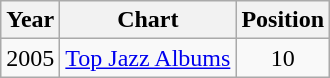<table class="wikitable">
<tr>
<th>Year</th>
<th>Chart</th>
<th>Position</th>
</tr>
<tr>
<td>2005</td>
<td><a href='#'>Top Jazz Albums</a></td>
<td style="text-align:center">10</td>
</tr>
</table>
